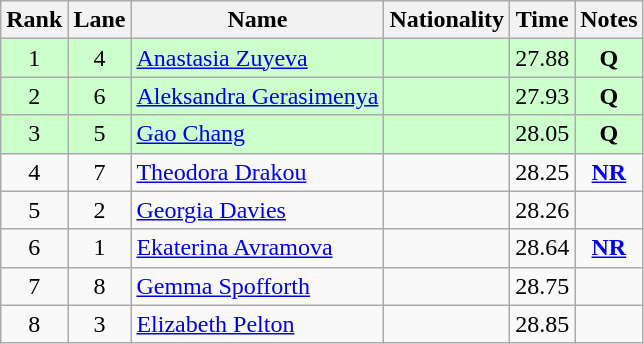<table class="wikitable sortable" style="text-align:center">
<tr>
<th>Rank</th>
<th>Lane</th>
<th>Name</th>
<th>Nationality</th>
<th>Time</th>
<th>Notes</th>
</tr>
<tr bgcolor=ccffcc>
<td>1</td>
<td>4</td>
<td align=left><a href='#'>Anastasia Zuyeva</a></td>
<td align=left></td>
<td>27.88</td>
<td><strong>Q</strong></td>
</tr>
<tr bgcolor=ccffcc>
<td>2</td>
<td>6</td>
<td align=left><a href='#'>Aleksandra Gerasimenya</a></td>
<td align=left></td>
<td>27.93</td>
<td><strong>Q</strong></td>
</tr>
<tr bgcolor=ccffcc>
<td>3</td>
<td>5</td>
<td align=left><a href='#'>Gao Chang</a></td>
<td align=left></td>
<td>28.05</td>
<td><strong>Q</strong></td>
</tr>
<tr>
<td>4</td>
<td>7</td>
<td align=left><a href='#'>Theodora Drakou</a></td>
<td align=left></td>
<td>28.25</td>
<td><strong><a href='#'>NR</a></strong></td>
</tr>
<tr>
<td>5</td>
<td>2</td>
<td align=left><a href='#'>Georgia Davies</a></td>
<td align=left></td>
<td>28.26</td>
<td></td>
</tr>
<tr>
<td>6</td>
<td>1</td>
<td align=left><a href='#'>Ekaterina Avramova</a></td>
<td align=left></td>
<td>28.64</td>
<td><strong><a href='#'>NR</a></strong></td>
</tr>
<tr>
<td>7</td>
<td>8</td>
<td align=left><a href='#'>Gemma Spofforth</a></td>
<td align=left></td>
<td>28.75</td>
<td></td>
</tr>
<tr>
<td>8</td>
<td>3</td>
<td align=left><a href='#'>Elizabeth Pelton</a></td>
<td align=left></td>
<td>28.85</td>
<td></td>
</tr>
</table>
